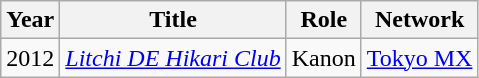<table class="wikitable">
<tr>
<th>Year</th>
<th>Title</th>
<th>Role</th>
<th>Network</th>
</tr>
<tr>
<td>2012</td>
<td><em><a href='#'>Litchi DE Hikari Club</a></em></td>
<td>Kanon</td>
<td><a href='#'>Tokyo MX</a></td>
</tr>
</table>
